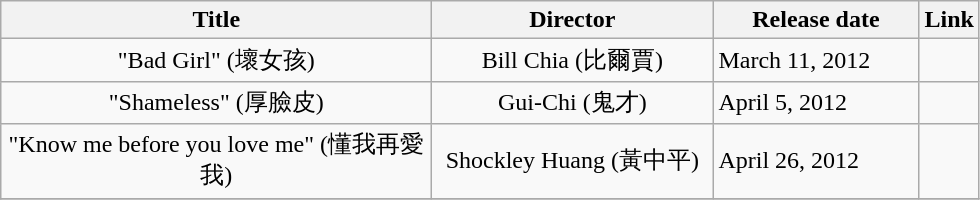<table class="wikitable">
<tr>
<th width="280px">Title</th>
<th width="180px">Director</th>
<th width="130px">Release date</th>
<th>Link</th>
</tr>
<tr>
<td style="text-align:center;">"Bad Girl" (壞女孩)</td>
<td style="text-align:center;">Bill Chia (比爾賈)</td>
<td>March 11, 2012</td>
<td></td>
</tr>
<tr>
<td style="text-align:center;">"Shameless" (厚臉皮)</td>
<td style="text-align:center;">Gui-Chi (鬼才)</td>
<td>April 5, 2012</td>
<td></td>
</tr>
<tr>
<td style="text-align:center;">"Know me before you love me" (懂我再愛我)</td>
<td style="text-align:center;">Shockley Huang (黃中平)</td>
<td>April 26, 2012</td>
<td></td>
</tr>
<tr>
</tr>
</table>
